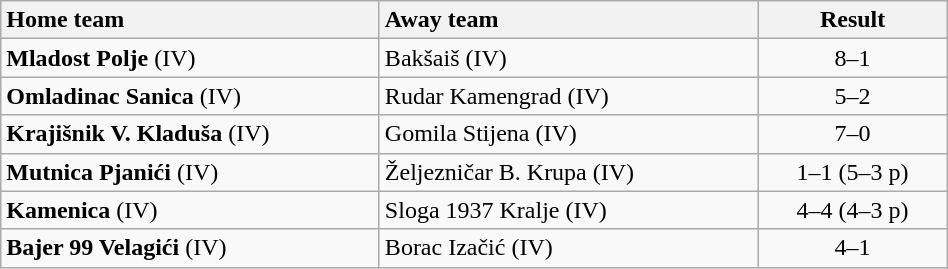<table class="wikitable" style="width:50%">
<tr>
<th style="width:40%; text-align:left">Home team</th>
<th style="width:40%; text-align:left">Away team</th>
<th>Result</th>
</tr>
<tr>
<td><strong>Mladost Polje</strong> (IV)</td>
<td>Bakšaiš (IV)</td>
<td style="text-align:center">8–1</td>
</tr>
<tr>
<td><strong>Omladinac Sanica</strong> (IV)</td>
<td>Rudar Kamengrad (IV)</td>
<td style="text-align:center">5–2</td>
</tr>
<tr>
<td><strong>Krajišnik V. Kladuša</strong> (IV)</td>
<td>Gomila Stijena (IV)</td>
<td style="text-align:center">7–0</td>
</tr>
<tr>
<td><strong>Mutnica Pjanići</strong> (IV)</td>
<td>Željezničar B. Krupa (IV)</td>
<td style="text-align:center">1–1 (5–3 p)</td>
</tr>
<tr>
<td><strong>Kamenica</strong> (IV)</td>
<td>Sloga 1937 Kralje (IV)</td>
<td style="text-align:center">4–4 (4–3 p)</td>
</tr>
<tr>
<td><strong>Bajer 99 Velagići</strong> (IV)</td>
<td>Borac Izačić (IV)</td>
<td style="text-align:center">4–1</td>
</tr>
</table>
